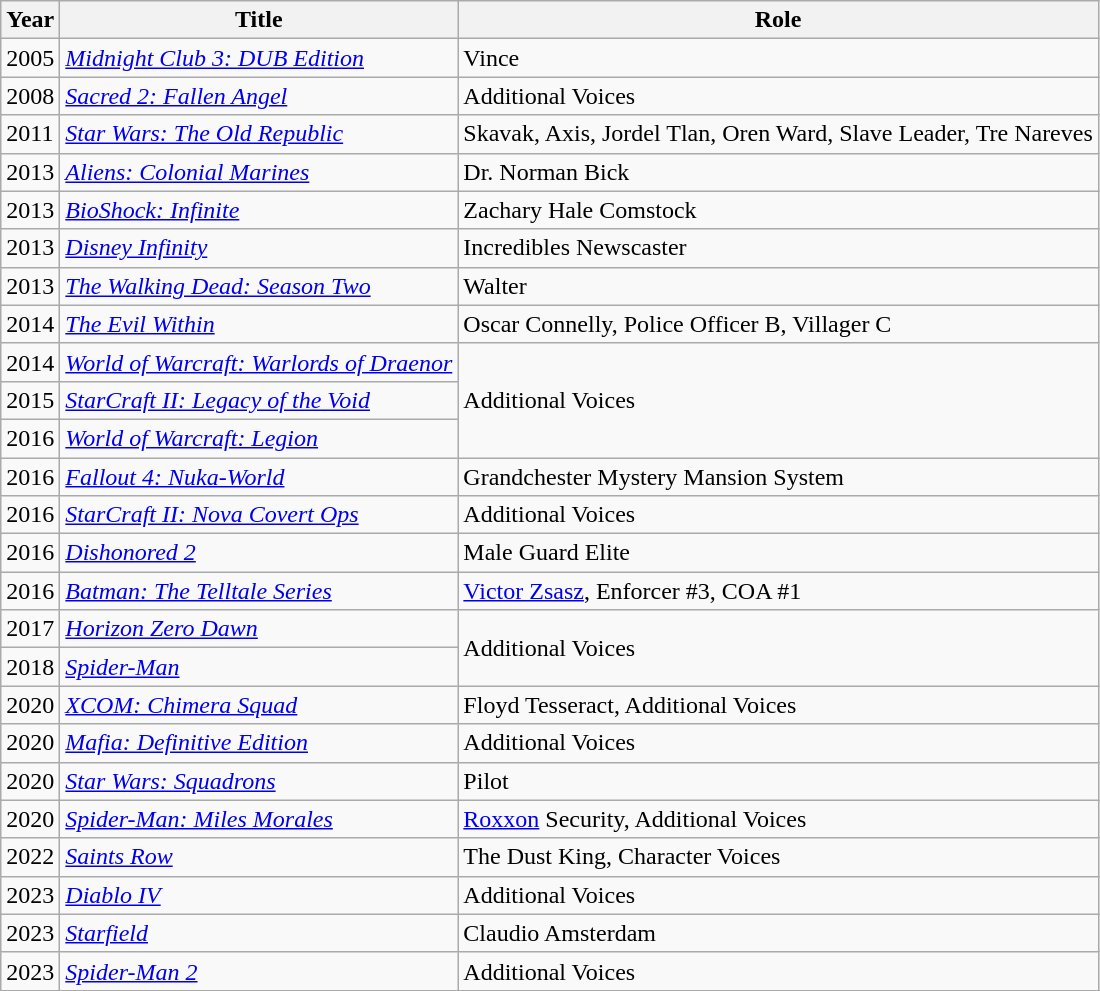<table class="wikitable sortable">
<tr>
<th>Year</th>
<th>Title</th>
<th>Role</th>
</tr>
<tr>
<td>2005</td>
<td><em><a href='#'>Midnight Club 3: DUB Edition</a></em></td>
<td>Vince</td>
</tr>
<tr>
<td>2008</td>
<td><em><a href='#'>Sacred 2: Fallen Angel</a></em></td>
<td>Additional Voices</td>
</tr>
<tr>
<td>2011</td>
<td><em><a href='#'>Star Wars: The Old Republic</a></em></td>
<td>Skavak, Axis, Jordel Tlan, Oren Ward, Slave Leader, Tre Nareves</td>
</tr>
<tr>
<td>2013</td>
<td><em><a href='#'>Aliens: Colonial Marines</a></em></td>
<td>Dr. Norman Bick</td>
</tr>
<tr>
<td>2013</td>
<td><em><a href='#'>BioShock: Infinite</a></em></td>
<td>Zachary Hale Comstock</td>
</tr>
<tr>
<td>2013</td>
<td><em><a href='#'>Disney Infinity</a></em></td>
<td>Incredibles Newscaster</td>
</tr>
<tr>
<td>2013</td>
<td><em><a href='#'>The Walking Dead: Season Two</a></em></td>
<td>Walter</td>
</tr>
<tr>
<td>2014</td>
<td><em><a href='#'>The Evil Within</a></em></td>
<td>Oscar Connelly, Police Officer B, Villager C</td>
</tr>
<tr>
<td>2014</td>
<td><em><a href='#'>World of Warcraft: Warlords of Draenor</a></em></td>
<td rowspan="3">Additional Voices</td>
</tr>
<tr>
<td>2015</td>
<td><em><a href='#'>StarCraft II: Legacy of the Void</a></em></td>
</tr>
<tr>
<td>2016</td>
<td><em><a href='#'>World of Warcraft: Legion</a></em></td>
</tr>
<tr>
<td>2016</td>
<td><em><a href='#'>Fallout 4: Nuka-World</a></em></td>
<td>Grandchester Mystery Mansion System</td>
</tr>
<tr>
<td>2016</td>
<td><em><a href='#'>StarCraft II: Nova Covert Ops</a></em></td>
<td>Additional Voices</td>
</tr>
<tr>
<td>2016</td>
<td><em><a href='#'>Dishonored 2</a></em></td>
<td>Male Guard Elite</td>
</tr>
<tr>
<td>2016</td>
<td><em><a href='#'>Batman: The Telltale Series</a></em></td>
<td><a href='#'>Victor Zsasz</a>, Enforcer #3, COA #1</td>
</tr>
<tr>
<td>2017</td>
<td><em><a href='#'>Horizon Zero Dawn</a></em></td>
<td rowspan="2">Additional Voices</td>
</tr>
<tr>
<td>2018</td>
<td><em><a href='#'>Spider-Man</a></em></td>
</tr>
<tr>
<td>2020</td>
<td><em><a href='#'>XCOM: Chimera Squad</a></em></td>
<td>Floyd Tesseract, Additional Voices</td>
</tr>
<tr>
<td>2020</td>
<td><em><a href='#'>Mafia: Definitive Edition</a></em></td>
<td>Additional Voices</td>
</tr>
<tr>
<td>2020</td>
<td><em><a href='#'>Star Wars: Squadrons</a></em></td>
<td>Pilot</td>
</tr>
<tr>
<td>2020</td>
<td><em><a href='#'>Spider-Man: Miles Morales</a></em></td>
<td><a href='#'>Roxxon</a> Security, Additional Voices</td>
</tr>
<tr>
<td>2022</td>
<td><em><a href='#'>Saints Row</a></em></td>
<td>The Dust King, Character Voices</td>
</tr>
<tr>
<td>2023</td>
<td><em><a href='#'>Diablo IV</a></em></td>
<td>Additional Voices</td>
</tr>
<tr>
<td>2023</td>
<td><em><a href='#'>Starfield</a></em></td>
<td>Claudio Amsterdam</td>
</tr>
<tr>
<td>2023</td>
<td><em><a href='#'>Spider-Man 2</a></em></td>
<td>Additional Voices</td>
</tr>
<tr>
</tr>
</table>
